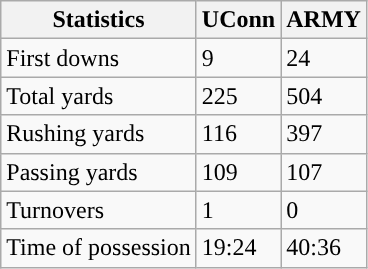<table class="wikitable">
<tr>
<th>Statistics</th>
<th>UConn</th>
<th>ARMY</th>
</tr>
<tr>
<td>First downs</td>
<td>9</td>
<td>24</td>
</tr>
<tr>
<td>Total yards</td>
<td>225</td>
<td>504</td>
</tr>
<tr>
<td>Rushing yards</td>
<td>116</td>
<td>397</td>
</tr>
<tr>
<td>Passing yards</td>
<td>109</td>
<td>107</td>
</tr>
<tr>
<td>Turnovers</td>
<td>1</td>
<td>0</td>
</tr>
<tr>
<td>Time of possession</td>
<td>19:24</td>
<td>40:36</td>
</tr>
</table>
